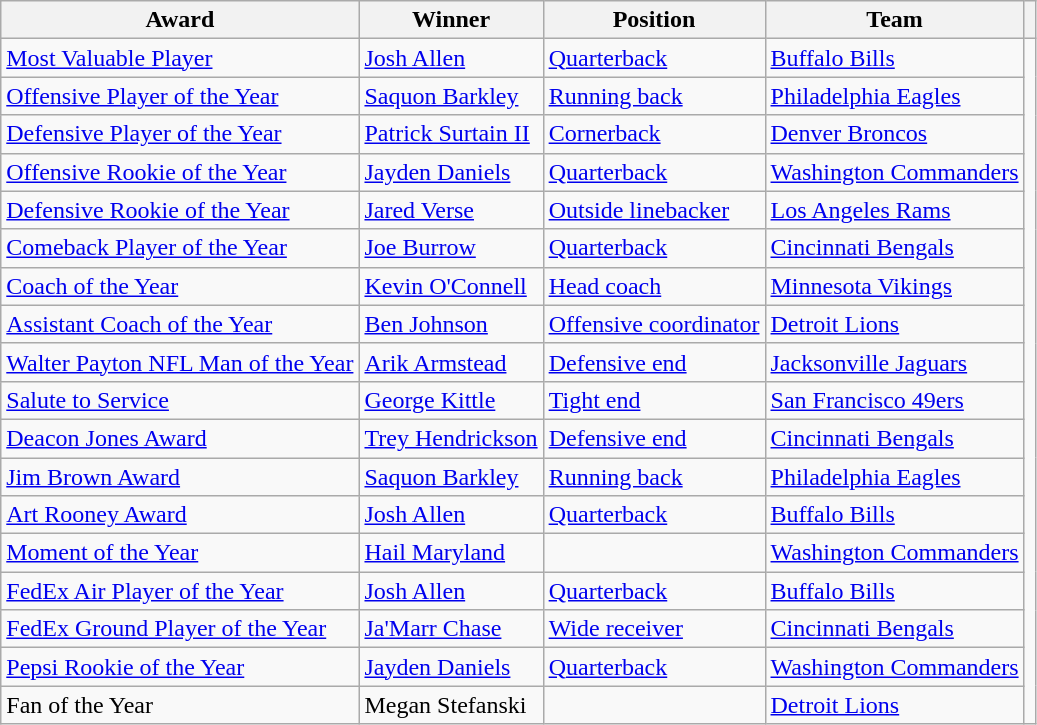<table class="wikitable sortable">
<tr>
<th scope="col">Award</th>
<th scope="col">Winner</th>
<th scope="col">Position</th>
<th scope="col">Team</th>
<th scope="col"></th>
</tr>
<tr>
<td><a href='#'>Most Valuable Player</a></td>
<td><a href='#'>Josh Allen</a></td>
<td><a href='#'>Quarterback</a></td>
<td><a href='#'>Buffalo Bills</a></td>
<td rowspan="18"></td>
</tr>
<tr>
<td><a href='#'>Offensive Player of the Year</a></td>
<td><a href='#'>Saquon Barkley</a></td>
<td><a href='#'>Running back</a></td>
<td><a href='#'>Philadelphia Eagles</a></td>
</tr>
<tr>
<td><a href='#'>Defensive Player of the Year</a></td>
<td><a href='#'>Patrick Surtain II</a></td>
<td><a href='#'>Cornerback</a></td>
<td><a href='#'>Denver Broncos</a></td>
</tr>
<tr>
<td><a href='#'>Offensive Rookie of the Year</a></td>
<td><a href='#'>Jayden Daniels</a></td>
<td><a href='#'>Quarterback</a></td>
<td><a href='#'>Washington Commanders</a></td>
</tr>
<tr>
<td><a href='#'>Defensive Rookie of the Year</a></td>
<td><a href='#'>Jared Verse</a></td>
<td><a href='#'>Outside linebacker</a></td>
<td><a href='#'>Los Angeles Rams</a></td>
</tr>
<tr>
<td><a href='#'>Comeback Player of the Year</a></td>
<td><a href='#'>Joe Burrow</a></td>
<td><a href='#'>Quarterback</a></td>
<td><a href='#'>Cincinnati Bengals</a></td>
</tr>
<tr>
<td><a href='#'>Coach of the Year</a></td>
<td><a href='#'>Kevin O'Connell</a></td>
<td><a href='#'>Head coach</a></td>
<td><a href='#'>Minnesota Vikings</a></td>
</tr>
<tr>
<td><a href='#'>Assistant Coach of the Year</a></td>
<td><a href='#'>Ben Johnson</a></td>
<td><a href='#'>Offensive coordinator</a></td>
<td><a href='#'>Detroit Lions</a></td>
</tr>
<tr>
<td><a href='#'>Walter Payton NFL Man of the Year</a></td>
<td><a href='#'>Arik Armstead</a></td>
<td><a href='#'>Defensive end</a></td>
<td><a href='#'>Jacksonville Jaguars</a></td>
</tr>
<tr>
<td><a href='#'>Salute to Service</a></td>
<td><a href='#'>George Kittle</a></td>
<td><a href='#'>Tight end</a></td>
<td><a href='#'>San Francisco 49ers</a></td>
</tr>
<tr>
<td><a href='#'>Deacon Jones Award</a></td>
<td><a href='#'>Trey Hendrickson</a></td>
<td><a href='#'>Defensive end</a></td>
<td><a href='#'>Cincinnati Bengals</a></td>
</tr>
<tr>
<td><a href='#'>Jim Brown Award</a></td>
<td><a href='#'>Saquon Barkley</a></td>
<td><a href='#'>Running back</a></td>
<td><a href='#'>Philadelphia Eagles</a></td>
</tr>
<tr>
<td><a href='#'>Art Rooney Award</a></td>
<td><a href='#'>Josh Allen</a></td>
<td><a href='#'>Quarterback</a></td>
<td><a href='#'>Buffalo Bills</a></td>
</tr>
<tr>
<td><a href='#'>Moment of the Year</a></td>
<td><a href='#'>Hail Maryland</a></td>
<td></td>
<td><a href='#'>Washington Commanders</a></td>
</tr>
<tr>
<td><a href='#'>FedEx Air Player of the Year</a></td>
<td><a href='#'>Josh Allen</a></td>
<td><a href='#'>Quarterback</a></td>
<td><a href='#'>Buffalo Bills</a></td>
</tr>
<tr>
<td><a href='#'>FedEx Ground Player of the Year</a></td>
<td><a href='#'>Ja'Marr Chase</a></td>
<td><a href='#'>Wide receiver</a></td>
<td><a href='#'>Cincinnati Bengals</a></td>
</tr>
<tr>
<td><a href='#'>Pepsi Rookie of the Year</a></td>
<td><a href='#'>Jayden Daniels</a></td>
<td><a href='#'>Quarterback</a></td>
<td><a href='#'>Washington Commanders</a></td>
</tr>
<tr>
<td>Fan of the Year</td>
<td>Megan Stefanski</td>
<td></td>
<td><a href='#'>Detroit Lions</a></td>
</tr>
</table>
